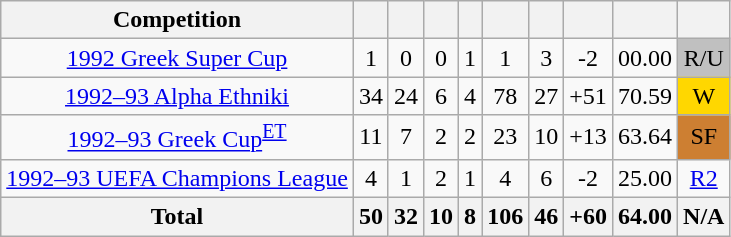<table class="wikitable" style="text-align:center">
<tr>
<th>Competition</th>
<th></th>
<th></th>
<th></th>
<th></th>
<th></th>
<th></th>
<th></th>
<th></th>
<th></th>
</tr>
<tr>
<td><a href='#'>1992 Greek Super Cup</a></td>
<td>1</td>
<td>0</td>
<td>0</td>
<td>1</td>
<td>1</td>
<td>3</td>
<td>-2</td>
<td>00.00</td>
<td bgcolor=#C0C0C0>R/U</td>
</tr>
<tr>
<td><a href='#'>1992–93 Alpha Ethniki</a></td>
<td>34</td>
<td>24</td>
<td>6</td>
<td>4</td>
<td>78</td>
<td>27</td>
<td>+51</td>
<td>70.59</td>
<td bgcolor=#FFD700>W</td>
</tr>
<tr>
<td><a href='#'>1992–93 Greek Cup</a><sup><a href='#'>ET</a></sup></td>
<td>11</td>
<td>7</td>
<td>2</td>
<td>2</td>
<td>23</td>
<td>10</td>
<td>+13</td>
<td>63.64</td>
<td bgcolor=#CD7F32>SF</td>
</tr>
<tr>
<td><a href='#'>1992–93 UEFA Champions League</a></td>
<td>4</td>
<td>1</td>
<td>2</td>
<td>1</td>
<td>4</td>
<td>6</td>
<td>-2</td>
<td>25.00</td>
<td><a href='#'>R2</a></td>
</tr>
<tr>
<th>Total</th>
<th>50</th>
<th>32</th>
<th>10</th>
<th>8</th>
<th>106</th>
<th>46</th>
<th>+60</th>
<th>64.00</th>
<th>N/A</th>
</tr>
</table>
